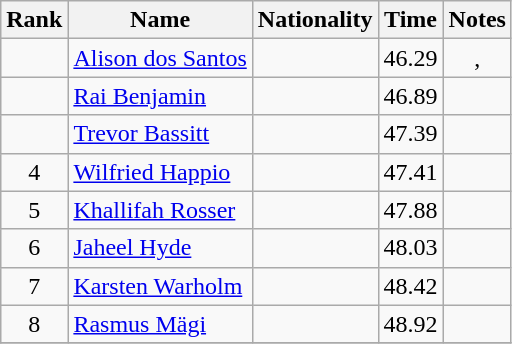<table class="wikitable sortable" style="text-align:center">
<tr>
<th>Rank</th>
<th>Name</th>
<th>Nationality</th>
<th>Time</th>
<th>Notes</th>
</tr>
<tr>
<td></td>
<td align=left><a href='#'>Alison dos Santos</a></td>
<td align=left></td>
<td>46.29</td>
<td>, </td>
</tr>
<tr>
<td></td>
<td align=left><a href='#'>Rai Benjamin</a></td>
<td align=left></td>
<td>46.89</td>
<td></td>
</tr>
<tr>
<td></td>
<td align=left><a href='#'>Trevor Bassitt</a></td>
<td align=left></td>
<td>47.39</td>
<td></td>
</tr>
<tr>
<td>4</td>
<td align=left><a href='#'>Wilfried Happio</a></td>
<td align=left></td>
<td>47.41</td>
<td></td>
</tr>
<tr>
<td>5</td>
<td align=left><a href='#'>Khallifah Rosser</a></td>
<td align=left></td>
<td>47.88</td>
<td></td>
</tr>
<tr>
<td>6</td>
<td align=left><a href='#'>Jaheel Hyde</a></td>
<td align=left></td>
<td>48.03</td>
<td></td>
</tr>
<tr>
<td>7</td>
<td align=left><a href='#'>Karsten Warholm</a></td>
<td align=left></td>
<td>48.42</td>
<td></td>
</tr>
<tr>
<td>8</td>
<td align=left><a href='#'>Rasmus Mägi</a></td>
<td align=left></td>
<td>48.92</td>
<td></td>
</tr>
<tr>
</tr>
</table>
